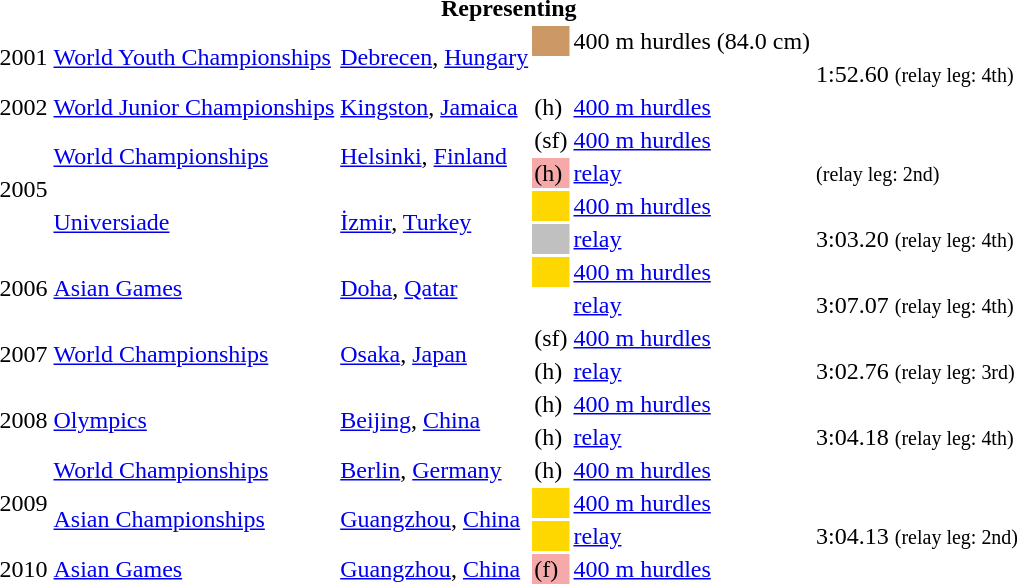<table>
<tr>
<th colspan="6">Representing </th>
</tr>
<tr>
<td rowspan=2>2001</td>
<td rowspan=2><a href='#'>World Youth Championships</a></td>
<td rowspan=2><a href='#'>Debrecen</a>, <a href='#'>Hungary</a></td>
<td bgcolor=cc9966></td>
<td>400 m hurdles (84.0 cm)</td>
<td></td>
</tr>
<tr>
<td></td>
<td></td>
<td>1:52.60 <small>(relay leg: 4th)</small></td>
</tr>
<tr>
<td>2002</td>
<td><a href='#'>World Junior Championships</a></td>
<td><a href='#'>Kingston</a>, <a href='#'>Jamaica</a></td>
<td> (h)</td>
<td><a href='#'>400 m hurdles</a></td>
<td></td>
</tr>
<tr>
<td rowspan=4>2005</td>
<td rowspan=2><a href='#'>World Championships</a></td>
<td rowspan=2><a href='#'>Helsinki</a>, <a href='#'>Finland</a></td>
<td> (sf)</td>
<td><a href='#'>400 m hurdles</a></td>
<td></td>
</tr>
<tr>
<td style="background:#F5A9A9;"> (h)</td>
<td><a href='#'> relay</a></td>
<td> <small>(relay leg: 2nd)</small></td>
</tr>
<tr>
<td rowspan=2><a href='#'>Universiade</a></td>
<td rowspan=2><a href='#'>İzmir</a>, <a href='#'>Turkey</a></td>
<td bgcolor="gold"></td>
<td><a href='#'>400 m hurdles</a></td>
<td></td>
</tr>
<tr>
<td bgcolor="silver"></td>
<td><a href='#'> relay</a></td>
<td>3:03.20 <small>(relay leg: 4th)</small> <strong></strong></td>
</tr>
<tr>
<td rowspan=2>2006</td>
<td rowspan=2><a href='#'>Asian Games</a></td>
<td rowspan=2><a href='#'>Doha</a>, <a href='#'>Qatar</a></td>
<td bgcolor="gold"></td>
<td><a href='#'>400 m hurdles</a></td>
<td></td>
</tr>
<tr>
<td></td>
<td><a href='#'> relay</a></td>
<td>3:07.07 <small>(relay leg: 4th)</small></td>
</tr>
<tr>
<td rowspan=2>2007</td>
<td rowspan=2><a href='#'>World Championships</a></td>
<td rowspan=2><a href='#'>Osaka</a>, <a href='#'>Japan</a></td>
<td> (sf)</td>
<td><a href='#'>400 m hurdles</a></td>
<td></td>
</tr>
<tr>
<td> (h)</td>
<td><a href='#'> relay</a></td>
<td>3:02.76 <small>(relay leg: 3rd)</small></td>
</tr>
<tr>
<td rowspan=2>2008</td>
<td rowspan=2><a href='#'>Olympics</a></td>
<td rowspan=2><a href='#'>Beijing</a>, <a href='#'>China</a></td>
<td> (h)</td>
<td><a href='#'>400 m hurdles</a></td>
<td></td>
</tr>
<tr>
<td> (h)</td>
<td><a href='#'> relay</a></td>
<td>3:04.18 <small>(relay leg: 4th)</small></td>
</tr>
<tr>
<td rowspan=3>2009</td>
<td><a href='#'>World Championships</a></td>
<td><a href='#'>Berlin</a>, <a href='#'>Germany</a></td>
<td> (h)</td>
<td><a href='#'>400 m hurdles</a></td>
<td></td>
</tr>
<tr>
<td rowspan=2><a href='#'>Asian Championships</a></td>
<td rowspan=2><a href='#'>Guangzhou</a>, <a href='#'>China</a></td>
<td bgcolor="gold"></td>
<td><a href='#'>400 m hurdles</a></td>
<td></td>
</tr>
<tr>
<td bgcolor="gold"></td>
<td><a href='#'> relay</a></td>
<td>3:04.13 <small>(relay leg: 2nd)</small></td>
</tr>
<tr>
<td>2010</td>
<td><a href='#'>Asian Games</a></td>
<td><a href='#'>Guangzhou</a>, <a href='#'>China</a></td>
<td style="background:#F5A9A9;"> (f)</td>
<td><a href='#'>400 m hurdles</a></td>
<td></td>
</tr>
<tr>
</tr>
</table>
